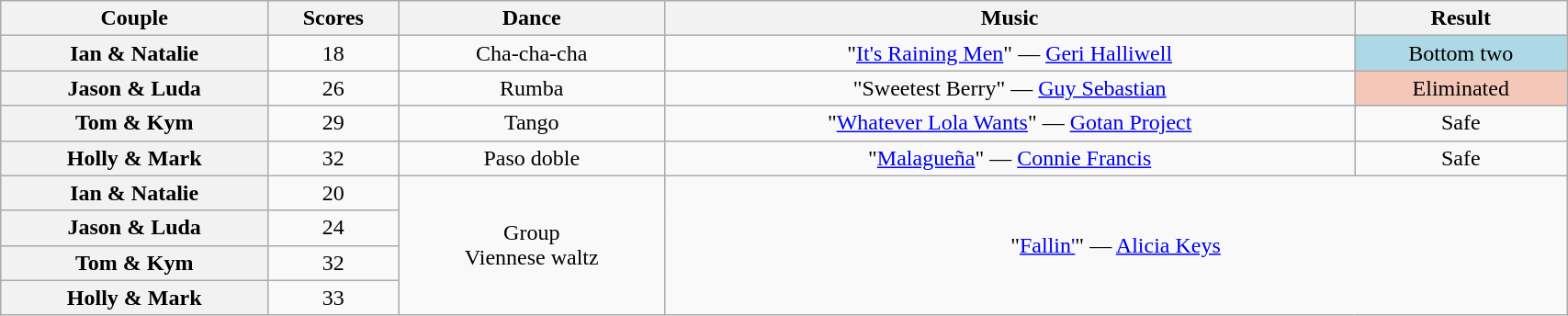<table class="wikitable sortable" style="text-align:center; width: 90%">
<tr>
<th scope="col">Couple</th>
<th scope="col">Scores</th>
<th scope="col" class="unsortable">Dance</th>
<th scope="col" class="unsortable">Music</th>
<th scope="col" class="unsortable">Result</th>
</tr>
<tr>
<th scope="row">Ian & Natalie</th>
<td>18</td>
<td>Cha-cha-cha</td>
<td>"<a href='#'>It's Raining Men</a>" — <a href='#'>Geri Halliwell</a></td>
<td bgcolor="lightblue">Bottom two</td>
</tr>
<tr>
<th scope="row">Jason & Luda</th>
<td>26</td>
<td>Rumba</td>
<td>"Sweetest Berry" — <a href='#'>Guy Sebastian</a></td>
<td bgcolor="f4c7b8">Eliminated</td>
</tr>
<tr>
<th scope="row">Tom & Kym</th>
<td>29</td>
<td>Tango</td>
<td>"<a href='#'>Whatever Lola Wants</a>" — <a href='#'>Gotan Project</a></td>
<td>Safe</td>
</tr>
<tr>
<th scope="row">Holly & Mark</th>
<td>32</td>
<td>Paso doble</td>
<td>"<a href='#'>Malagueña</a>" — <a href='#'>Connie Francis</a></td>
<td>Safe</td>
</tr>
<tr>
<th scope="row">Ian & Natalie</th>
<td>20</td>
<td rowspan="4">Group<br>Viennese waltz</td>
<td colspan="2" rowspan="4">"<a href='#'>Fallin'</a>" — <a href='#'>Alicia Keys</a></td>
</tr>
<tr>
<th scope="row">Jason & Luda</th>
<td>24</td>
</tr>
<tr>
<th scope="row">Tom & Kym</th>
<td>32</td>
</tr>
<tr>
<th scope="row">Holly & Mark</th>
<td>33</td>
</tr>
</table>
